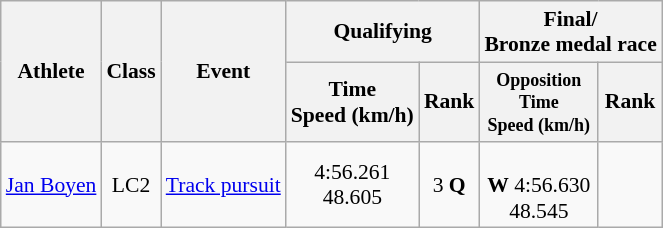<table class=wikitable style="font-size:90%">
<tr>
<th rowspan="2">Athlete</th>
<th rowspan="2">Class</th>
<th rowspan="2">Event</th>
<th colspan="2">Qualifying</th>
<th colspan="2">Final/<br>Bronze medal race</th>
</tr>
<tr>
<th>Time<br>Speed (km/h)</th>
<th>Rank</th>
<th style="line-height:1em"><small>Opposition<br>Time<br>Speed (km/h)</small></th>
<th>Rank</th>
</tr>
<tr>
<td><a href='#'>Jan Boyen</a></td>
<td align="center">LC2</td>
<td><a href='#'>Track pursuit</a></td>
<td align="center">4:56.261<br>48.605</td>
<td align="center">3 <strong>Q</strong></td>
<td align="center"><br><strong>W</strong> 4:56.630<br>48.545</td>
<td align="center"></td>
</tr>
</table>
